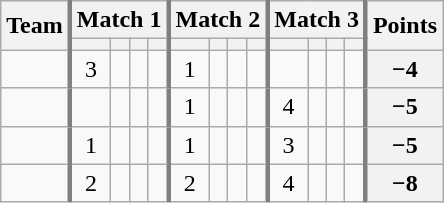<table class="wikitable sortable" style="text-align:center;">
<tr>
<th rowspan=2>Team</th>
<th colspan=4 style="border-left:3px solid gray">Match 1</th>
<th colspan=4 style="border-left:3px solid gray">Match 2</th>
<th colspan=4 style="border-left:3px solid gray">Match 3</th>
<th rowspan=2 style="border-left:3px solid gray">Points</th>
</tr>
<tr>
<th style="border-left:3px solid gray"></th>
<th></th>
<th></th>
<th></th>
<th style="border-left:3px solid gray"></th>
<th></th>
<th></th>
<th></th>
<th style="border-left:3px solid gray"></th>
<th></th>
<th></th>
<th></th>
</tr>
<tr>
<td align=left></td>
<td style="border-left:3px solid gray">3</td>
<td></td>
<td></td>
<td></td>
<td style="border-left:3px solid gray">1</td>
<td></td>
<td></td>
<td></td>
<td style="border-left:3px solid gray"></td>
<td></td>
<td></td>
<td></td>
<th style="border-left:3px solid gray">−4</th>
</tr>
<tr>
<td align=left></td>
<td style="border-left:3px solid gray"></td>
<td></td>
<td></td>
<td></td>
<td style="border-left:3px solid gray">1</td>
<td></td>
<td></td>
<td></td>
<td style="border-left:3px solid gray">4</td>
<td></td>
<td></td>
<td></td>
<th style="border-left:3px solid gray">−5</th>
</tr>
<tr>
<td align=left></td>
<td style="border-left:3px solid gray">1</td>
<td></td>
<td></td>
<td></td>
<td style="border-left:3px solid gray">1</td>
<td></td>
<td></td>
<td></td>
<td style="border-left:3px solid gray">3</td>
<td></td>
<td></td>
<td></td>
<th style="border-left:3px solid gray">−5</th>
</tr>
<tr>
<td align=left></td>
<td style="border-left:3px solid gray">2</td>
<td></td>
<td></td>
<td></td>
<td style="border-left:3px solid gray">2</td>
<td></td>
<td></td>
<td></td>
<td style="border-left:3px solid gray">4</td>
<td></td>
<td></td>
<td></td>
<th style="border-left:3px solid gray">−8</th>
</tr>
</table>
